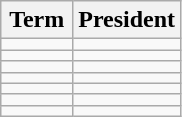<table class="wikitable" style="text-align:center;">
<tr>
<th width=40%>Term</th>
<th>President</th>
</tr>
<tr>
<td></td>
<td></td>
</tr>
<tr>
<td></td>
<td></td>
</tr>
<tr>
<td></td>
<td></td>
</tr>
<tr>
<td></td>
<td></td>
</tr>
<tr>
<td></td>
<td></td>
</tr>
<tr>
<td></td>
<td></td>
</tr>
<tr>
<td></td>
<td></td>
</tr>
</table>
